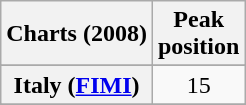<table class="wikitable sortable plainrowheaders" style="text-align:center">
<tr>
<th scope="col">Charts (2008)</th>
<th scope="col">Peak<br>position</th>
</tr>
<tr>
</tr>
<tr>
</tr>
<tr>
</tr>
<tr>
</tr>
<tr>
</tr>
<tr>
</tr>
<tr>
</tr>
<tr>
</tr>
<tr>
</tr>
<tr>
</tr>
<tr>
<th scope="row">Italy (<a href='#'>FIMI</a>)</th>
<td>15</td>
</tr>
<tr>
</tr>
<tr>
</tr>
<tr>
</tr>
<tr>
</tr>
<tr>
</tr>
<tr>
</tr>
<tr>
</tr>
<tr>
</tr>
<tr>
</tr>
</table>
